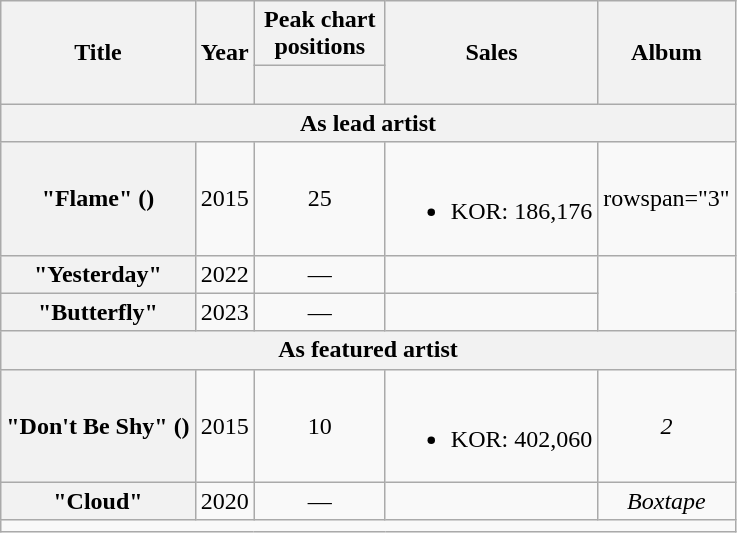<table class="wikitable plainrowheaders" style="text-align:center">
<tr>
<th rowspan="2" scope="col">Title</th>
<th rowspan="2" scope="col">Year</th>
<th colspan="1" scope="col" style="width:5em">Peak chart positions</th>
<th rowspan="2" scope="col">Sales</th>
<th rowspan="2" scope="col">Album</th>
</tr>
<tr>
<th scope="col"><br></th>
</tr>
<tr>
<th colspan="5">As lead artist</th>
</tr>
<tr>
<th scope="row">"Flame" ()</th>
<td>2015</td>
<td>25</td>
<td><br><ul><li>KOR: 186,176</li></ul></td>
<td>rowspan="3" </td>
</tr>
<tr>
<th scope="row">"Yesterday"</th>
<td>2022</td>
<td>—</td>
<td></td>
</tr>
<tr>
<th scope="row">"Butterfly" <br></th>
<td>2023</td>
<td>—</td>
<td></td>
</tr>
<tr>
<th colspan="5">As featured artist</th>
</tr>
<tr>
<th scope="row">"Don't Be Shy" ()<br></th>
<td>2015</td>
<td>10</td>
<td><br><ul><li>KOR: 402,060</li></ul></td>
<td><em>2</em></td>
</tr>
<tr>
<th scope="row">"Cloud" <br></th>
<td>2020</td>
<td>—</td>
<td></td>
<td><em>Boxtape</em></td>
</tr>
<tr>
<td colspan="5"></td>
</tr>
</table>
